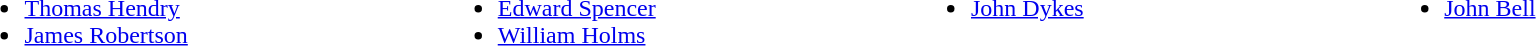<table style="width:100%;">
<tr>
<td style="vertical-align:top; width:25%;"><br><ul><li> <a href='#'>Thomas Hendry</a></li><li> <a href='#'>James Robertson</a></li></ul></td>
<td style="vertical-align:top; width:25%;"><br><ul><li> <a href='#'>Edward Spencer</a></li><li> <a href='#'>William Holms</a></li></ul></td>
<td style="vertical-align:top; width:25%;"><br><ul><li> <a href='#'>John Dykes</a></li></ul></td>
<td style="vertical-align:top; width:25%;"><br><ul><li> <a href='#'>John Bell</a></li></ul></td>
</tr>
</table>
